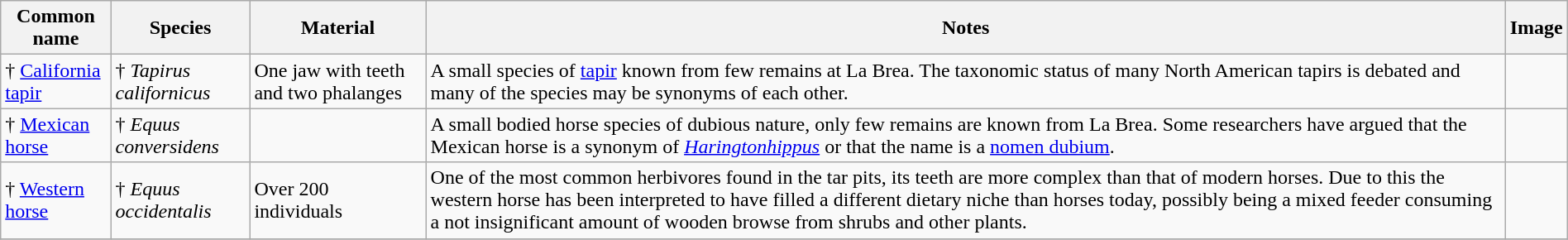<table class="wikitable" align="center" width="100%">
<tr>
<th>Common name</th>
<th>Species</th>
<th>Material</th>
<th>Notes</th>
<th>Image</th>
</tr>
<tr>
<td>† <a href='#'>California tapir</a></td>
<td>† <em>Tapirus californicus</em></td>
<td>One jaw with teeth and two phalanges</td>
<td>A small species of <a href='#'>tapir</a> known from few remains at La Brea. The taxonomic status of many North American tapirs is debated and many of the species may be synonyms of each other.</td>
<td></td>
</tr>
<tr>
<td>† <a href='#'>Mexican horse</a></td>
<td>† <em>Equus conversidens</em></td>
<td></td>
<td>A small bodied horse species of dubious nature, only few remains are known from La Brea. Some researchers have argued that the Mexican horse is a synonym of <em><a href='#'>Haringtonhippus</a></em> or that the name is a <a href='#'>nomen dubium</a>.</td>
<td></td>
</tr>
<tr>
<td>† <a href='#'>Western horse</a></td>
<td>† <em>Equus occidentalis</em></td>
<td>Over 200 individuals</td>
<td>One of the most common herbivores found in the tar pits, its teeth are more complex than that of modern horses. Due to this the western horse has been interpreted to have filled a different dietary niche than horses today, possibly being a mixed feeder consuming a not insignificant amount of wooden browse from shrubs and other plants.</td>
<td></td>
</tr>
<tr>
</tr>
</table>
